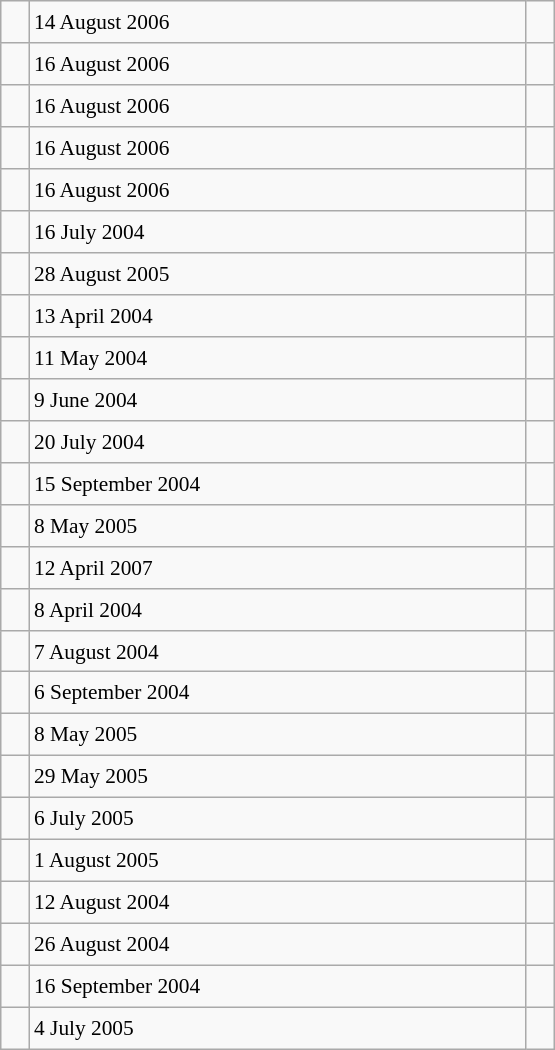<table class="wikitable" style="font-size: 89%; float: left; width: 26em; margin-right: 1em; height: 700px">
<tr>
<td></td>
<td>14 August 2006</td>
<td></td>
</tr>
<tr>
<td></td>
<td>16 August 2006</td>
<td></td>
</tr>
<tr>
<td></td>
<td>16 August 2006</td>
<td></td>
</tr>
<tr>
<td></td>
<td>16 August 2006</td>
<td></td>
</tr>
<tr>
<td></td>
<td>16 August 2006</td>
<td></td>
</tr>
<tr>
<td></td>
<td>16 July 2004</td>
<td></td>
</tr>
<tr>
<td></td>
<td>28 August 2005</td>
<td></td>
</tr>
<tr>
<td></td>
<td>13 April 2004</td>
<td></td>
</tr>
<tr>
<td></td>
<td>11 May 2004</td>
<td></td>
</tr>
<tr>
<td></td>
<td>9 June 2004</td>
<td></td>
</tr>
<tr>
<td></td>
<td>20 July 2004</td>
<td></td>
</tr>
<tr>
<td></td>
<td>15 September 2004</td>
<td></td>
</tr>
<tr>
<td></td>
<td>8 May 2005</td>
<td></td>
</tr>
<tr>
<td></td>
<td>12 April 2007</td>
<td></td>
</tr>
<tr>
<td></td>
<td>8 April 2004</td>
<td></td>
</tr>
<tr>
<td></td>
<td>7 August 2004</td>
<td></td>
</tr>
<tr>
<td></td>
<td>6 September 2004</td>
<td></td>
</tr>
<tr>
<td></td>
<td>8 May 2005</td>
<td></td>
</tr>
<tr>
<td></td>
<td>29 May 2005</td>
<td></td>
</tr>
<tr>
<td></td>
<td>6 July 2005</td>
<td></td>
</tr>
<tr>
<td></td>
<td>1 August 2005</td>
<td></td>
</tr>
<tr>
<td></td>
<td>12 August 2004</td>
<td></td>
</tr>
<tr>
<td></td>
<td>26 August 2004</td>
<td></td>
</tr>
<tr>
<td></td>
<td>16 September 2004</td>
<td></td>
</tr>
<tr>
<td></td>
<td>4 July 2005</td>
<td></td>
</tr>
</table>
